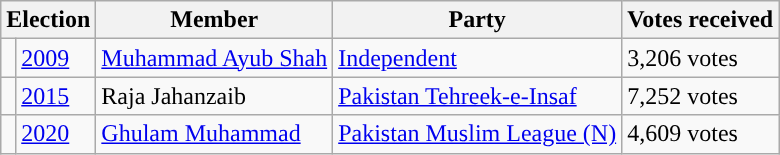<table class="wikitable">
<tr>
<th colspan="2">Election</th>
<th>Member</th>
<th>Party</th>
<th>Votes received</th>
</tr>
<tr>
<td style="background-color: "></td>
<td><a href='#'>2009</a></td>
<td><a href='#'>Muhammad Ayub Shah</a></td>
<td><a href='#'>Independent</a></td>
<td>3,206 votes</td>
</tr>
<tr>
<td style="background-color: "></td>
<td><a href='#'>2015</a></td>
<td>Raja Jahanzaib</td>
<td><a href='#'>Pakistan Tehreek-e-Insaf</a></td>
<td>7,252 votes</td>
</tr>
<tr>
<td style="background-color: "></td>
<td><a href='#'>2020</a></td>
<td><a href='#'>Ghulam Muhammad</a></td>
<td><a href='#'>Pakistan Muslim League (N)</a></td>
<td>4,609 votes</td>
</tr>
</table>
